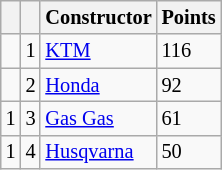<table class="wikitable" style="font-size: 85%;">
<tr>
<th></th>
<th></th>
<th>Constructor</th>
<th>Points</th>
</tr>
<tr>
<td></td>
<td align=center>1</td>
<td> <a href='#'>KTM</a></td>
<td align=left>116</td>
</tr>
<tr>
<td></td>
<td align=center>2</td>
<td> <a href='#'>Honda</a></td>
<td align=left>92</td>
</tr>
<tr>
<td> 1</td>
<td align=center>3</td>
<td> <a href='#'>Gas Gas</a></td>
<td align=left>61</td>
</tr>
<tr>
<td> 1</td>
<td align=center>4</td>
<td> <a href='#'>Husqvarna</a></td>
<td align=left>50</td>
</tr>
</table>
